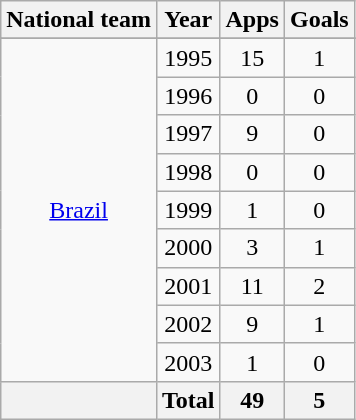<table class="wikitable" style="text-align:center">
<tr>
<th>National team</th>
<th>Year</th>
<th>Apps</th>
<th>Goals</th>
</tr>
<tr>
</tr>
<tr>
<td rowspan="9"><a href='#'>Brazil</a></td>
<td>1995</td>
<td>15</td>
<td>1</td>
</tr>
<tr>
<td>1996</td>
<td>0</td>
<td>0</td>
</tr>
<tr>
<td>1997</td>
<td>9</td>
<td>0</td>
</tr>
<tr>
<td>1998</td>
<td>0</td>
<td>0</td>
</tr>
<tr>
<td>1999</td>
<td>1</td>
<td>0</td>
</tr>
<tr>
<td>2000</td>
<td>3</td>
<td>1</td>
</tr>
<tr>
<td>2001</td>
<td>11</td>
<td>2</td>
</tr>
<tr>
<td>2002</td>
<td>9</td>
<td>1</td>
</tr>
<tr>
<td>2003</td>
<td>1</td>
<td>0</td>
</tr>
<tr>
<th></th>
<th>Total</th>
<th>49</th>
<th>5</th>
</tr>
</table>
